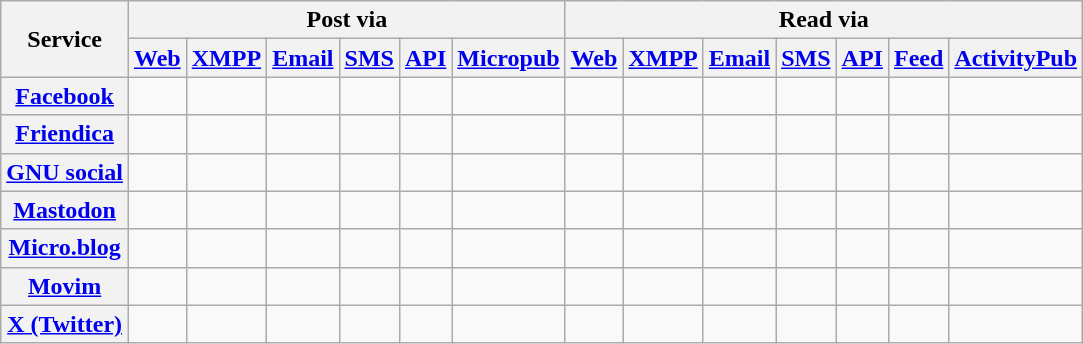<table style="text-align: center;" class="wikitable">
<tr>
<th rowspan="2">Service</th>
<th colspan="6">Post via</th>
<th colspan="7">Read via</th>
</tr>
<tr>
<th><a href='#'>Web</a></th>
<th><a href='#'>XMPP</a></th>
<th><a href='#'>Email</a></th>
<th><a href='#'>SMS</a></th>
<th><a href='#'>API</a></th>
<th><a href='#'>Micropub</a></th>
<th><a href='#'>Web</a></th>
<th><a href='#'>XMPP</a></th>
<th><a href='#'>Email</a></th>
<th><a href='#'>SMS</a></th>
<th><a href='#'>API</a></th>
<th><a href='#'>Feed</a></th>
<th><a href='#'>ActivityPub</a></th>
</tr>
<tr>
<th><a href='#'>Facebook</a></th>
<td></td>
<td></td>
<td></td>
<td></td>
<td></td>
<td></td>
<td></td>
<td></td>
<td></td>
<td></td>
<td></td>
<td></td>
<td></td>
</tr>
<tr>
<th><a href='#'>Friendica</a></th>
<td></td>
<td></td>
<td></td>
<td></td>
<td></td>
<td></td>
<td></td>
<td></td>
<td></td>
<td></td>
<td></td>
<td></td>
<td></td>
</tr>
<tr>
<th><a href='#'>GNU social</a></th>
<td></td>
<td></td>
<td></td>
<td></td>
<td></td>
<td></td>
<td></td>
<td></td>
<td></td>
<td></td>
<td></td>
<td></td>
<td></td>
</tr>
<tr>
<th><a href='#'>Mastodon</a></th>
<td></td>
<td></td>
<td></td>
<td></td>
<td></td>
<td></td>
<td></td>
<td></td>
<td></td>
<td></td>
<td></td>
<td></td>
<td></td>
</tr>
<tr>
<th><a href='#'>Micro.blog</a></th>
<td></td>
<td></td>
<td></td>
<td></td>
<td></td>
<td></td>
<td></td>
<td></td>
<td></td>
<td></td>
<td></td>
<td></td>
<td></td>
</tr>
<tr>
<th><a href='#'>Movim</a></th>
<td></td>
<td></td>
<td></td>
<td></td>
<td></td>
<td></td>
<td></td>
<td></td>
<td></td>
<td></td>
<td></td>
<td></td>
<td></td>
</tr>
<tr>
<th><a href='#'>X (Twitter)</a></th>
<td></td>
<td></td>
<td></td>
<td></td>
<td></td>
<td></td>
<td></td>
<td></td>
<td></td>
<td></td>
<td></td>
<td></td>
<td></td>
</tr>
</table>
